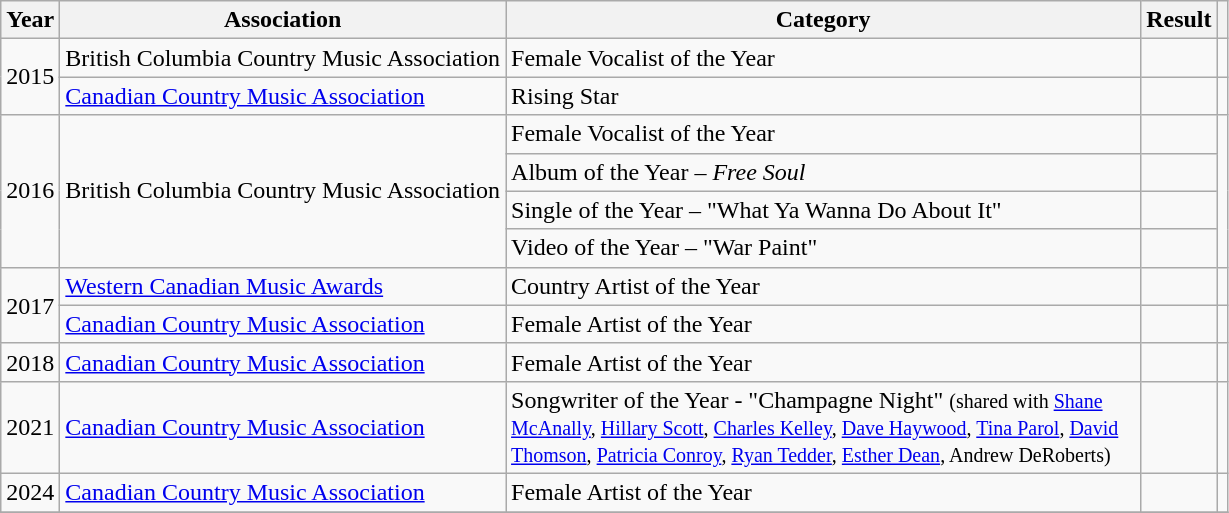<table class="wikitable">
<tr>
<th>Year</th>
<th>Association</th>
<th style="width:26em;">Category</th>
<th>Result</th>
<th></th>
</tr>
<tr>
<td rowspan="2">2015</td>
<td>British Columbia Country Music Association</td>
<td>Female Vocalist of the Year</td>
<td></td>
<td></td>
</tr>
<tr>
<td><a href='#'>Canadian Country Music Association</a></td>
<td>Rising Star</td>
<td></td>
<td></td>
</tr>
<tr>
<td rowspan="4">2016<br></td>
<td rowspan=4>British Columbia Country Music Association</td>
<td>Female Vocalist of the Year</td>
<td></td>
<td rowspan="4"></td>
</tr>
<tr>
<td>Album of the Year – <em>Free Soul</em></td>
<td></td>
</tr>
<tr>
<td>Single of the Year – "What Ya Wanna Do About It"</td>
<td></td>
</tr>
<tr>
<td>Video of the Year – "War Paint"</td>
<td></td>
</tr>
<tr>
<td rowspan=2>2017</td>
<td><a href='#'>Western Canadian Music Awards</a></td>
<td>Country Artist of the Year</td>
<td></td>
<td></td>
</tr>
<tr>
<td><a href='#'>Canadian Country Music Association</a></td>
<td>Female Artist of the Year</td>
<td></td>
<td></td>
</tr>
<tr>
<td>2018</td>
<td><a href='#'>Canadian Country Music Association</a></td>
<td>Female Artist of the Year</td>
<td></td>
<td></td>
</tr>
<tr>
<td>2021</td>
<td><a href='#'>Canadian Country Music Association</a></td>
<td>Songwriter of the Year - "Champagne Night" <small>(shared with <a href='#'>Shane McAnally</a>, <a href='#'>Hillary Scott</a>, <a href='#'>Charles Kelley</a>, <a href='#'>Dave Haywood</a>, <a href='#'>Tina Parol</a>, <a href='#'>David Thomson</a>, <a href='#'>Patricia Conroy</a>, <a href='#'>Ryan Tedder</a>, <a href='#'>Esther Dean</a>, Andrew DeRoberts)</small></td>
<td></td>
<td><br></td>
</tr>
<tr>
<td>2024</td>
<td><a href='#'>Canadian Country Music Association</a></td>
<td>Female Artist of the Year</td>
<td></td>
<td></td>
</tr>
<tr>
</tr>
</table>
